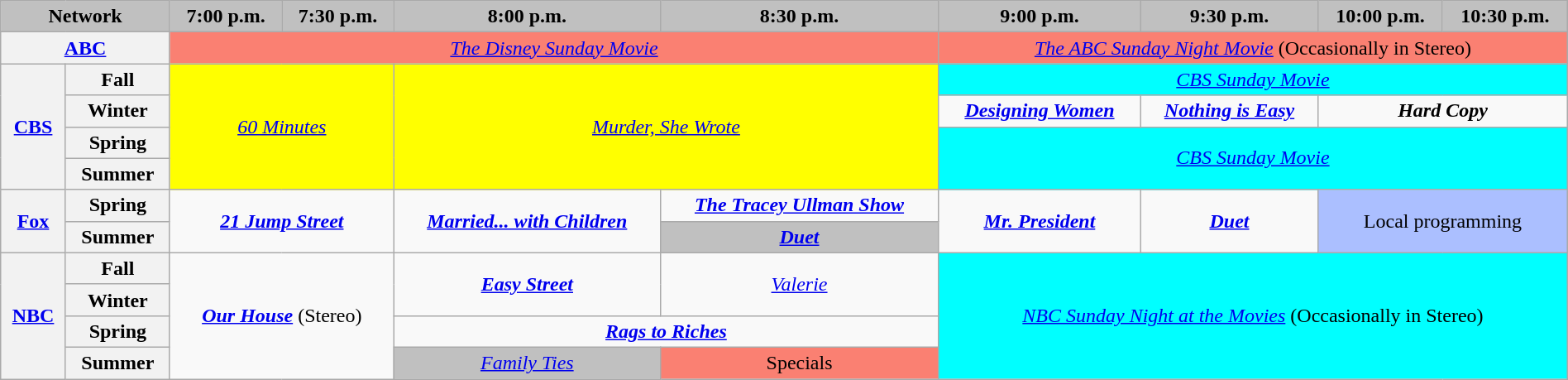<table class="wikitable" style="width:100%;margin-right:0;text-align:center">
<tr>
<th colspan="2" style="background-color:#C0C0C0;text-align:center">Network</th>
<th style="background-color:#C0C0C0;text-align:center">7:00 p.m.</th>
<th style="background-color:#C0C0C0;text-align:center">7:30 p.m.</th>
<th style="background-color:#C0C0C0;text-align:center">8:00 p.m.</th>
<th style="background-color:#C0C0C0;text-align:center">8:30 p.m.</th>
<th style="background-color:#C0C0C0;text-align:center">9:00 p.m.</th>
<th style="background-color:#C0C0C0;text-align:center">9:30 p.m.</th>
<th style="background-color:#C0C0C0;text-align:center">10:00 p.m.</th>
<th style="background-color:#C0C0C0;text-align:center">10:30 p.m.</th>
</tr>
<tr>
<th colspan="2"><a href='#'>ABC</a></th>
<td colspan="4" style="background:#FA8072;"><em><a href='#'>The Disney Sunday Movie</a></em></td>
<td colspan="4" style="background:#FA8072;"><em><a href='#'>The ABC Sunday Night Movie</a></em> (Occasionally in Stereo)</td>
</tr>
<tr>
<th rowspan="4"><a href='#'>CBS</a></th>
<th>Fall</th>
<td style="background:#FFFF00;" rowspan="4" colspan="2"><em><a href='#'>60 Minutes</a></em> </td>
<td style="background:#FFFF00;" rowspan="4" colspan="2"><em><a href='#'>Murder, She Wrote</a></em> </td>
<td style="background:#00FFFF;" colspan="4"><em><a href='#'>CBS Sunday Movie</a></em> </td>
</tr>
<tr>
<th>Winter</th>
<td><strong><em><a href='#'>Designing Women</a></em></strong></td>
<td><strong><em><a href='#'>Nothing is Easy</a></em></strong></td>
<td colspan="2"><strong><em>Hard Copy</em></strong></td>
</tr>
<tr>
<th>Spring</th>
<td style="background:#00FFFF;" rowspan="2" colspan="4"><em><a href='#'>CBS Sunday Movie</a></em> </td>
</tr>
<tr>
<th>Summer</th>
</tr>
<tr>
<th rowspan="2"><a href='#'>Fox</a></th>
<th>Spring<br></th>
<td colspan="2" rowspan="2"><strong><em><a href='#'>21 Jump Street</a></em></strong></td>
<td rowspan="2"><strong><em><a href='#'>Married... with Children</a></em></strong></td>
<td><strong><em><a href='#'>The Tracey Ullman Show</a></em></strong></td>
<td rowspan="2"><strong><em><a href='#'>Mr. President</a></em></strong></td>
<td rowspan="2"><strong><em><a href='#'>Duet</a></em></strong></td>
<td style="background:#abbfff;" colspan="2" rowspan="2">Local programming</td>
</tr>
<tr>
<th>Summer</th>
<td style="background:#C0C0C0;"><strong><em><a href='#'>Duet</a></em></strong> </td>
</tr>
<tr>
<th rowspan="4"><a href='#'>NBC</a></th>
<th>Fall</th>
<td rowspan="4" colspan="2"><strong><em><a href='#'>Our House</a></em></strong> (Stereo)</td>
<td rowspan="2"><strong><em><a href='#'>Easy Street</a></em></strong></td>
<td rowspan="2"><em><a href='#'>Valerie</a></em></td>
<td style="background:#00FFFF;" rowspan="4" colspan="4"><em><a href='#'>NBC Sunday Night at the Movies</a></em> (Occasionally in Stereo) </td>
</tr>
<tr>
<th>Winter</th>
</tr>
<tr>
<th>Spring</th>
<td colspan="2"><strong><em><a href='#'>Rags to Riches</a></em></strong></td>
</tr>
<tr>
<th>Summer</th>
<td style="background:#C0C0C0;"><em><a href='#'>Family Ties</a></em> </td>
<td style="background:#FA8072;">Specials</td>
</tr>
</table>
